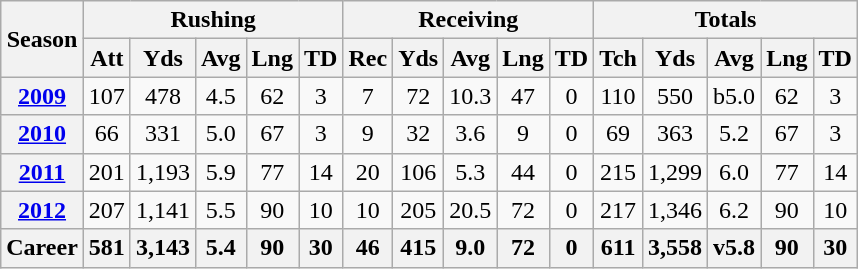<table class=wikitable style="text-align:center;">
<tr>
<th rowspan="2">Season</th>
<th colspan="5">Rushing</th>
<th colspan="5">Receiving</th>
<th colspan="5">Totals</th>
</tr>
<tr>
<th>Att</th>
<th>Yds</th>
<th>Avg</th>
<th>Lng</th>
<th>TD</th>
<th>Rec</th>
<th>Yds</th>
<th>Avg</th>
<th>Lng</th>
<th>TD</th>
<th>Tch</th>
<th>Yds</th>
<th>Avg</th>
<th>Lng</th>
<th>TD</th>
</tr>
<tr>
<th><a href='#'>2009</a></th>
<td>107</td>
<td>478</td>
<td>4.5</td>
<td>62</td>
<td>3</td>
<td>7</td>
<td>72</td>
<td>10.3</td>
<td>47</td>
<td>0</td>
<td>110</td>
<td>550</td>
<td>b5.0</td>
<td>62</td>
<td>3</td>
</tr>
<tr>
<th><a href='#'>2010</a></th>
<td>66</td>
<td>331</td>
<td>5.0</td>
<td>67</td>
<td>3</td>
<td>9</td>
<td>32</td>
<td>3.6</td>
<td>9</td>
<td>0</td>
<td>69</td>
<td>363</td>
<td>5.2</td>
<td>67</td>
<td>3</td>
</tr>
<tr>
<th><a href='#'>2011</a></th>
<td>201</td>
<td>1,193</td>
<td>5.9</td>
<td>77</td>
<td>14</td>
<td>20</td>
<td>106</td>
<td>5.3</td>
<td>44</td>
<td>0</td>
<td>215</td>
<td>1,299</td>
<td>6.0</td>
<td>77</td>
<td>14</td>
</tr>
<tr>
<th><a href='#'>2012</a></th>
<td>207</td>
<td>1,141</td>
<td>5.5</td>
<td>90</td>
<td>10</td>
<td>10</td>
<td>205</td>
<td>20.5</td>
<td>72</td>
<td>0</td>
<td>217</td>
<td>1,346</td>
<td>6.2</td>
<td>90</td>
<td>10</td>
</tr>
<tr>
<th>Career</th>
<th>581</th>
<th>3,143</th>
<th>5.4</th>
<th>90</th>
<th>30</th>
<th>46</th>
<th>415</th>
<th>9.0</th>
<th>72</th>
<th>0</th>
<th>611</th>
<th>3,558</th>
<th>v5.8</th>
<th>90</th>
<th>30</th>
</tr>
</table>
